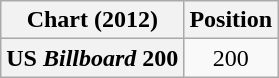<table class="wikitable plainrowheaders">
<tr>
<th>Chart (2012)</th>
<th>Position</th>
</tr>
<tr>
<th scope="row">US <em>Billboard</em> 200</th>
<td align="center">200</td>
</tr>
</table>
